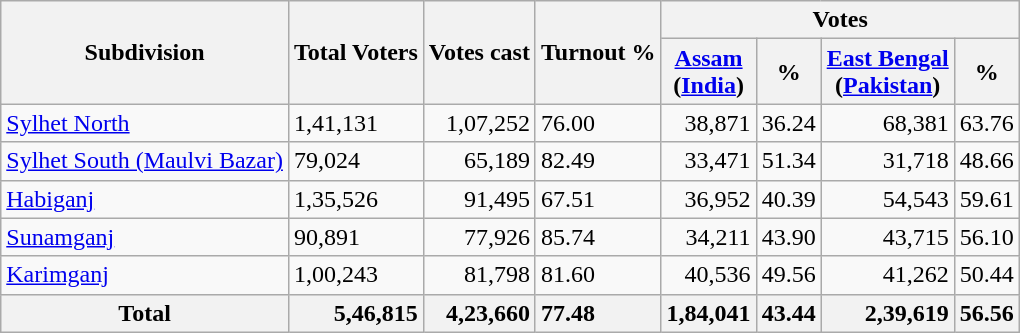<table class="wikitable sortable  col2right col7right">
<tr>
<th rowspan="2">Subdivision</th>
<th rowspan="2">Total Voters</th>
<th rowspan=2>Votes cast</th>
<th rowspan="2">Turnout %</th>
<th colspan="4">Votes</th>
</tr>
<tr>
<th><a href='#'>Assam</a><br>(<a href='#'>India</a>)</th>
<th>%</th>
<th><a href='#'>East Bengal</a><br>(<a href='#'>Pakistan</a>)</th>
<th>%</th>
</tr>
<tr>
<td><a href='#'>Sylhet North</a></td>
<td>1,41,131</td>
<td style="text-align: right;">1,07,252</td>
<td>76.00</td>
<td style="text-align: right;">38,871</td>
<td>36.24</td>
<td style="text-align: right;">68,381</td>
<td>63.76</td>
</tr>
<tr>
<td><a href='#'>Sylhet South (Maulvi Bazar)</a></td>
<td>79,024</td>
<td style="text-align: right;">65,189</td>
<td>82.49</td>
<td style="text-align: right;">33,471</td>
<td>51.34</td>
<td style="text-align: right;">31,718</td>
<td>48.66</td>
</tr>
<tr>
<td><a href='#'>Habiganj</a></td>
<td>1,35,526</td>
<td style="text-align: right;">91,495</td>
<td>67.51</td>
<td style="text-align: right;">36,952</td>
<td>40.39</td>
<td style="text-align: right;">54,543</td>
<td>59.61</td>
</tr>
<tr>
<td><a href='#'>Sunamganj</a></td>
<td>90,891</td>
<td style="text-align: right;">77,926</td>
<td>85.74</td>
<td style="text-align: right;">34,211</td>
<td>43.90</td>
<td style="text-align: right;">43,715</td>
<td>56.10</td>
</tr>
<tr>
<td><a href='#'>Karimganj</a></td>
<td>1,00,243</td>
<td style="text-align: right;">81,798</td>
<td>81.60</td>
<td style="text-align: right">40,536</td>
<td>49.56</td>
<td style="text-align: right;">41,262</td>
<td>50.44</td>
</tr>
<tr>
<th>Total</th>
<th style="text-align:right;">5,46,815</th>
<th style="text-align:right;">4,23,660</th>
<th style="text-align:left;">77.48</th>
<th style="text-align:right;">1,84,041</th>
<th>43.44</th>
<th style="text-align:right;">2,39,619</th>
<th>56.56</th>
</tr>
</table>
